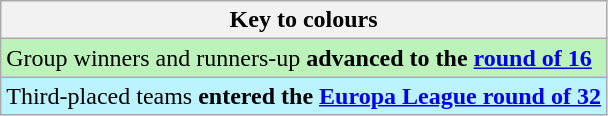<table class="wikitable">
<tr>
<th>Key to colours</th>
</tr>
<tr bgcolor=#BBF3BB>
<td>Group winners and runners-up <strong>advanced to the <a href='#'>round of 16</a></strong></td>
</tr>
<tr bgcolor=#BBF3FF>
<td>Third-placed teams <strong>entered the <a href='#'>Europa League round of 32</a></strong></td>
</tr>
</table>
